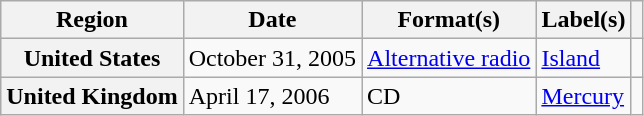<table class="wikitable plainrowheaders">
<tr>
<th scope="col">Region</th>
<th scope="col">Date</th>
<th scope="col">Format(s)</th>
<th scope="col">Label(s)</th>
<th scope="col"></th>
</tr>
<tr>
<th scope="row">United States</th>
<td>October 31, 2005</td>
<td><a href='#'>Alternative radio</a></td>
<td><a href='#'>Island</a></td>
<td align="center"></td>
</tr>
<tr>
<th scope="row">United Kingdom</th>
<td>April 17, 2006</td>
<td>CD</td>
<td><a href='#'>Mercury</a></td>
<td align="center"></td>
</tr>
</table>
